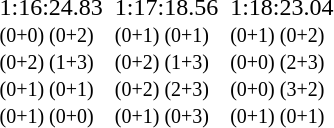<table>
<tr>
<td></td>
<td></td>
<td>1:16:24.83<br><small>(0+0) (0+2)<br>(0+2) (1+3)<br>(0+1) (0+1)<br>(0+1) (0+0)</small></td>
<td></td>
<td>1:17:18.56<br><small>(0+1) (0+1)<br>(0+2) (1+3)<br>(0+2) (2+3)<br>(0+1) (0+3)</small></td>
<td></td>
<td>1:18:23.04<br><small>(0+1) (0+2)<br>(0+0) (2+3)<br>(0+0) (3+2)<br>(0+1) (0+1)</small></td>
</tr>
</table>
